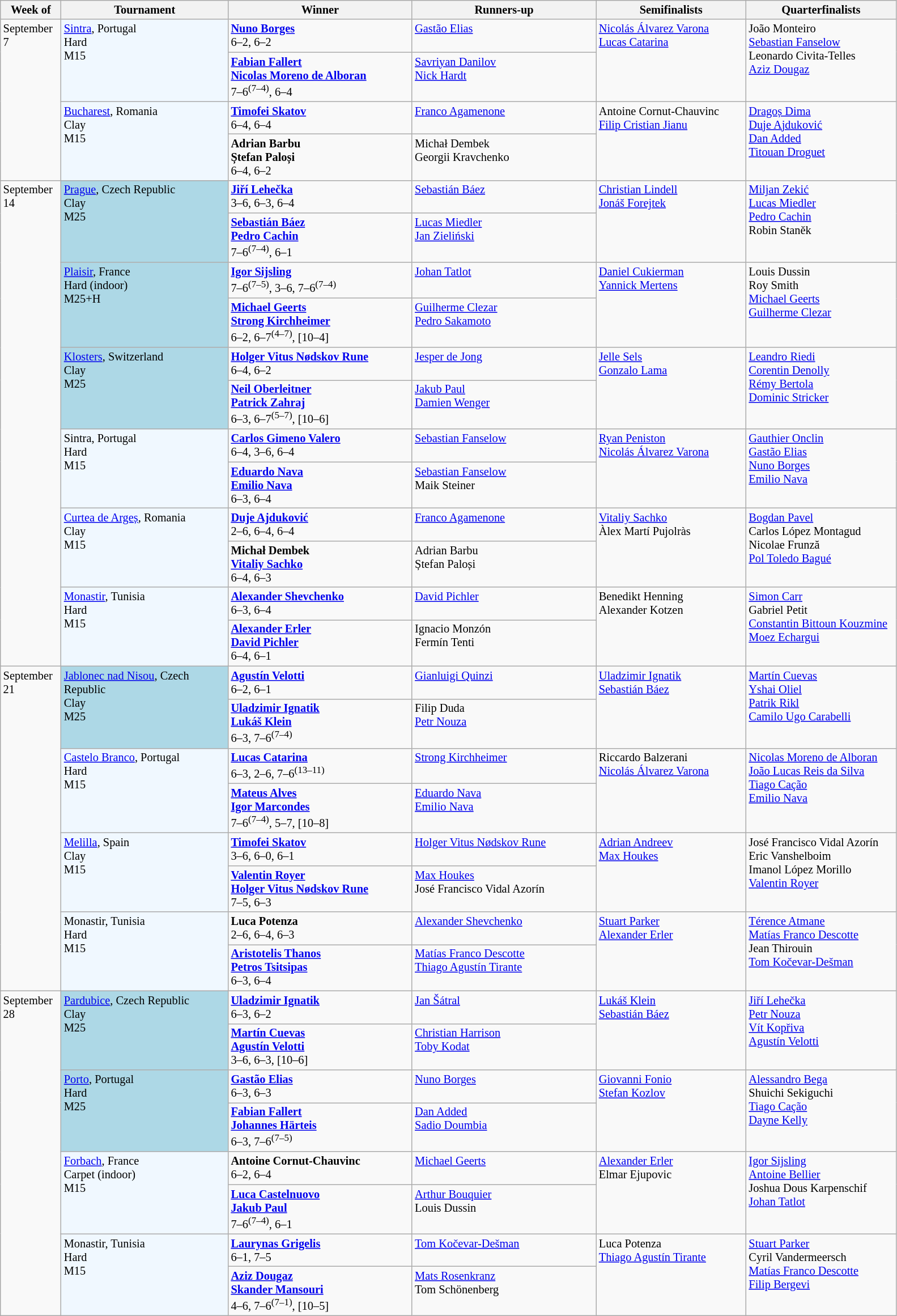<table class="wikitable" style="font-size:85%;">
<tr>
<th width="65">Week of</th>
<th style="width:190px;">Tournament</th>
<th style="width:210px;">Winner</th>
<th style="width:210px;">Runners-up</th>
<th style="width:170px;">Semifinalists</th>
<th style="width:170px;">Quarterfinalists</th>
</tr>
<tr valign=top>
<td rowspan=4>September 7</td>
<td rowspan="2" style="background:#f0f8ff;"><a href='#'>Sintra</a>, Portugal <br> Hard <br> M15 <br> </td>
<td><strong> <a href='#'>Nuno Borges</a></strong> <br> 6–2, 6–2</td>
<td> <a href='#'>Gastão Elias</a></td>
<td rowspan=2> <a href='#'>Nicolás Álvarez Varona</a> <br>  <a href='#'>Lucas Catarina</a></td>
<td rowspan=2> João Monteiro <br>  <a href='#'>Sebastian Fanselow</a> <br>  Leonardo Civita-Telles <br>  <a href='#'>Aziz Dougaz</a></td>
</tr>
<tr valign=top>
<td><strong> <a href='#'>Fabian Fallert</a> <br>  <a href='#'>Nicolas Moreno de Alboran</a></strong> <br> 7–6<sup>(7–4)</sup>, 6–4</td>
<td> <a href='#'>Savriyan Danilov</a> <br>  <a href='#'>Nick Hardt</a></td>
</tr>
<tr valign=top>
<td rowspan="2" style="background:#f0f8ff;"><a href='#'>Bucharest</a>, Romania <br> Clay <br> M15 <br> </td>
<td><strong> <a href='#'>Timofei Skatov</a></strong> <br> 6–4, 6–4</td>
<td> <a href='#'>Franco Agamenone</a></td>
<td rowspan=2> Antoine Cornut-Chauvinc <br>  <a href='#'>Filip Cristian Jianu</a></td>
<td rowspan=2> <a href='#'>Dragoș Dima</a> <br>  <a href='#'>Duje Ajduković</a> <br>  <a href='#'>Dan Added</a> <br>  <a href='#'>Titouan Droguet</a></td>
</tr>
<tr valign=top>
<td><strong> Adrian Barbu <br>  Ștefan Paloși</strong> <br> 6–4, 6–2</td>
<td> Michał Dembek <br>  Georgii Kravchenko</td>
</tr>
<tr valign=top>
<td rowspan=12>September 14</td>
<td rowspan="2" style="background:lightblue;"><a href='#'>Prague</a>, Czech Republic <br> Clay <br> M25 <br> </td>
<td><strong> <a href='#'>Jiří Lehečka</a></strong> <br> 3–6, 6–3, 6–4</td>
<td> <a href='#'>Sebastián Báez</a></td>
<td rowspan=2> <a href='#'>Christian Lindell</a> <br>  <a href='#'>Jonáš Forejtek</a></td>
<td rowspan=2> <a href='#'>Miljan Zekić</a> <br>  <a href='#'>Lucas Miedler</a> <br>  <a href='#'>Pedro Cachin</a> <br>  Robin Staněk</td>
</tr>
<tr valign=top>
<td><strong> <a href='#'>Sebastián Báez</a> <br>  <a href='#'>Pedro Cachin</a></strong> <br> 7–6<sup>(7–4)</sup>, 6–1</td>
<td> <a href='#'>Lucas Miedler</a> <br>  <a href='#'>Jan Zieliński</a></td>
</tr>
<tr valign=top>
<td rowspan="2" style="background:lightblue;"><a href='#'>Plaisir</a>, France <br> Hard (indoor) <br> M25+H <br> </td>
<td><strong> <a href='#'>Igor Sijsling</a></strong> <br> 7–6<sup>(7–5)</sup>, 3–6, 7–6<sup>(7–4)</sup></td>
<td> <a href='#'>Johan Tatlot</a></td>
<td rowspan=2> <a href='#'>Daniel Cukierman</a> <br>  <a href='#'>Yannick Mertens</a></td>
<td rowspan=2> Louis Dussin <br>  Roy Smith <br>  <a href='#'>Michael Geerts</a> <br>  <a href='#'>Guilherme Clezar</a></td>
</tr>
<tr valign=top>
<td><strong> <a href='#'>Michael Geerts</a> <br>  <a href='#'>Strong Kirchheimer</a></strong> <br> 6–2, 6–7<sup>(4–7)</sup>, [10–4]</td>
<td> <a href='#'>Guilherme Clezar</a> <br>  <a href='#'>Pedro Sakamoto</a></td>
</tr>
<tr valign=top>
<td rowspan="2" style="background:lightblue;"><a href='#'>Klosters</a>, Switzerland <br> Clay <br> M25 <br> </td>
<td><strong> <a href='#'>Holger Vitus Nødskov Rune</a></strong> <br> 6–4, 6–2</td>
<td> <a href='#'>Jesper de Jong</a></td>
<td rowspan=2> <a href='#'>Jelle Sels</a> <br>  <a href='#'>Gonzalo Lama</a></td>
<td rowspan=2> <a href='#'>Leandro Riedi</a> <br>  <a href='#'>Corentin Denolly</a> <br>  <a href='#'>Rémy Bertola</a> <br>  <a href='#'>Dominic Stricker</a></td>
</tr>
<tr valign=top>
<td><strong> <a href='#'>Neil Oberleitner</a> <br>  <a href='#'>Patrick Zahraj</a></strong> <br> 6–3, 6–7<sup>(5–7)</sup>, [10–6]</td>
<td> <a href='#'>Jakub Paul</a> <br>  <a href='#'>Damien Wenger</a></td>
</tr>
<tr valign=top>
<td rowspan="2" style="background:#f0f8ff;">Sintra, Portugal <br> Hard <br> M15 <br> </td>
<td><strong> <a href='#'>Carlos Gimeno Valero</a></strong> <br> 6–4, 3–6, 6–4</td>
<td> <a href='#'>Sebastian Fanselow</a></td>
<td rowspan=2> <a href='#'>Ryan Peniston</a> <br>  <a href='#'>Nicolás Álvarez Varona</a></td>
<td rowspan=2> <a href='#'>Gauthier Onclin</a> <br>  <a href='#'>Gastão Elias</a> <br>  <a href='#'>Nuno Borges</a> <br>  <a href='#'>Emilio Nava</a></td>
</tr>
<tr valign=top>
<td><strong> <a href='#'>Eduardo Nava</a> <br>  <a href='#'>Emilio Nava</a></strong> <br> 6–3, 6–4</td>
<td> <a href='#'>Sebastian Fanselow</a> <br>  Maik Steiner</td>
</tr>
<tr valign=top>
<td rowspan="2" style="background:#f0f8ff;"><a href='#'>Curtea de Argeș</a>, Romania <br> Clay <br> M15 <br> </td>
<td><strong> <a href='#'>Duje Ajduković</a></strong> <br> 2–6, 6–4, 6–4</td>
<td> <a href='#'>Franco Agamenone</a></td>
<td rowspan=2> <a href='#'>Vitaliy Sachko</a> <br>  Àlex Martí Pujolràs</td>
<td rowspan=2> <a href='#'>Bogdan Pavel</a> <br>  Carlos López Montagud <br>  Nicolae Frunză <br>  <a href='#'>Pol Toledo Bagué</a></td>
</tr>
<tr valign=top>
<td><strong> Michał Dembek <br>  <a href='#'>Vitaliy Sachko</a></strong> <br> 6–4, 6–3</td>
<td> Adrian Barbu <br>  Ștefan Paloși</td>
</tr>
<tr valign=top>
<td rowspan="2" style="background:#f0f8ff;"><a href='#'>Monastir</a>, Tunisia <br> Hard <br> M15 <br> </td>
<td><strong> <a href='#'>Alexander Shevchenko</a></strong> <br> 6–3, 6–4</td>
<td> <a href='#'>David Pichler</a></td>
<td rowspan=2> Benedikt Henning <br>  Alexander Kotzen</td>
<td rowspan=2> <a href='#'>Simon Carr</a> <br>  Gabriel Petit <br>  <a href='#'>Constantin Bittoun Kouzmine</a> <br>  <a href='#'>Moez Echargui</a></td>
</tr>
<tr valign=top>
<td><strong> <a href='#'>Alexander Erler</a> <br>  <a href='#'>David Pichler</a></strong> <br> 6–4, 6–1</td>
<td> Ignacio Monzón <br>  Fermín Tenti</td>
</tr>
<tr valign=top>
<td rowspan=8>September 21</td>
<td rowspan="2" style="background:lightblue;"><a href='#'>Jablonec nad Nisou</a>, Czech Republic <br> Clay <br> M25 <br> </td>
<td><strong> <a href='#'>Agustín Velotti</a></strong> <br> 6–2, 6–1</td>
<td> <a href='#'>Gianluigi Quinzi</a></td>
<td rowspan=2> <a href='#'>Uladzimir Ignatik</a> <br>  <a href='#'>Sebastián Báez</a></td>
<td rowspan=2> <a href='#'>Martín Cuevas</a> <br>  <a href='#'>Yshai Oliel</a> <br>  <a href='#'>Patrik Rikl</a> <br>  <a href='#'>Camilo Ugo Carabelli</a></td>
</tr>
<tr valign=top>
<td><strong> <a href='#'>Uladzimir Ignatik</a> <br>  <a href='#'>Lukáš Klein</a></strong> <br> 6–3, 7–6<sup>(7–4)</sup></td>
<td> Filip Duda <br>  <a href='#'>Petr Nouza</a></td>
</tr>
<tr valign=top>
<td rowspan="2" style="background:#f0f8ff;"><a href='#'>Castelo Branco</a>, Portugal <br> Hard <br> M15 <br> </td>
<td><strong> <a href='#'>Lucas Catarina</a></strong> <br> 6–3, 2–6, 7–6<sup>(13–11)</sup></td>
<td> <a href='#'>Strong Kirchheimer</a></td>
<td rowspan=2> Riccardo Balzerani <br>  <a href='#'>Nicolás Álvarez Varona</a></td>
<td rowspan=2> <a href='#'>Nicolas Moreno de Alboran</a> <br>  <a href='#'>João Lucas Reis da Silva</a> <br>  <a href='#'>Tiago Cação</a> <br>  <a href='#'>Emilio Nava</a></td>
</tr>
<tr valign=top>
<td><strong> <a href='#'>Mateus Alves</a> <br>  <a href='#'>Igor Marcondes</a></strong> <br> 7–6<sup>(7–4)</sup>, 5–7, [10–8]</td>
<td> <a href='#'>Eduardo Nava</a> <br>  <a href='#'>Emilio Nava</a></td>
</tr>
<tr valign=top>
<td rowspan="2" style="background:#f0f8ff;"><a href='#'>Melilla</a>, Spain <br> Clay <br> M15 <br> </td>
<td> <strong><a href='#'>Timofei Skatov</a></strong> <br> 3–6, 6–0, 6–1</td>
<td> <a href='#'>Holger Vitus Nødskov Rune</a></td>
<td rowspan=2> <a href='#'>Adrian Andreev</a> <br>  <a href='#'>Max Houkes</a></td>
<td rowspan=2> José Francisco Vidal Azorín <br>  Eric Vanshelboim <br>  Imanol López Morillo <br>  <a href='#'>Valentin Royer</a></td>
</tr>
<tr valign=top>
<td><strong> <a href='#'>Valentin Royer</a> <br>  <a href='#'>Holger Vitus Nødskov Rune</a></strong> <br> 7–5, 6–3</td>
<td> <a href='#'>Max Houkes</a> <br>  José Francisco Vidal Azorín</td>
</tr>
<tr valign=top>
<td rowspan="2" style="background:#f0f8ff;">Monastir, Tunisia <br> Hard <br> M15 <br> </td>
<td><strong> Luca Potenza</strong> <br> 2–6, 6–4, 6–3</td>
<td> <a href='#'>Alexander Shevchenko</a></td>
<td rowspan=2> <a href='#'>Stuart Parker</a> <br>  <a href='#'>Alexander Erler</a></td>
<td rowspan=2> <a href='#'>Térence Atmane</a> <br>  <a href='#'>Matías Franco Descotte</a> <br>  Jean Thirouin <br>  <a href='#'>Tom Kočevar-Dešman</a></td>
</tr>
<tr valign=top>
<td><strong> <a href='#'>Aristotelis Thanos</a> <br>  <a href='#'>Petros Tsitsipas</a></strong> <br> 6–3, 6–4</td>
<td> <a href='#'>Matías Franco Descotte</a> <br>  <a href='#'>Thiago Agustín Tirante</a></td>
</tr>
<tr valign=top>
<td rowspan=8>September 28</td>
<td rowspan="2" style="background:lightblue;"><a href='#'>Pardubice</a>, Czech Republic <br> Clay <br> M25 <br> </td>
<td><strong> <a href='#'>Uladzimir Ignatik</a></strong> <br> 6–3, 6–2</td>
<td> <a href='#'>Jan Šátral</a></td>
<td rowspan=2> <a href='#'>Lukáš Klein</a> <br>  <a href='#'>Sebastián Báez</a></td>
<td rowspan=2> <a href='#'>Jiří Lehečka</a> <br>  <a href='#'>Petr Nouza</a> <br>  <a href='#'>Vít Kopřiva</a> <br>  <a href='#'>Agustín Velotti</a></td>
</tr>
<tr valign=top>
<td><strong> <a href='#'>Martín Cuevas</a> <br>  <a href='#'>Agustín Velotti</a></strong> <br> 3–6, 6–3, [10–6]</td>
<td> <a href='#'>Christian Harrison</a> <br>  <a href='#'>Toby Kodat</a></td>
</tr>
<tr valign=top>
<td rowspan="2" style="background:lightblue;"><a href='#'>Porto</a>, Portugal <br> Hard <br> M25 <br> </td>
<td><strong> <a href='#'>Gastão Elias</a></strong> <br> 6–3, 6–3</td>
<td> <a href='#'>Nuno Borges</a></td>
<td rowspan=2> <a href='#'>Giovanni Fonio</a> <br>  <a href='#'>Stefan Kozlov</a></td>
<td rowspan=2> <a href='#'>Alessandro Bega</a> <br>  Shuichi Sekiguchi <br>  <a href='#'>Tiago Cação</a> <br>  <a href='#'>Dayne Kelly</a></td>
</tr>
<tr valign=top>
<td><strong> <a href='#'>Fabian Fallert</a> <br>   <a href='#'>Johannes Härteis</a></strong> <br> 6–3, 7–6<sup>(7–5)</sup></td>
<td> <a href='#'>Dan Added</a> <br>   <a href='#'>Sadio Doumbia</a></td>
</tr>
<tr valign=top>
<td rowspan="2" style="background:#f0f8ff;"><a href='#'>Forbach</a>, France <br> Carpet (indoor) <br> M15 <br> </td>
<td><strong> Antoine Cornut-Chauvinc</strong> <br> 6–2, 6–4</td>
<td> <a href='#'>Michael Geerts</a></td>
<td rowspan=2> <a href='#'>Alexander Erler</a> <br>  Elmar Ejupovic</td>
<td rowspan=2> <a href='#'>Igor Sijsling</a> <br>  <a href='#'>Antoine Bellier</a> <br>  Joshua Dous Karpenschif <br>  <a href='#'>Johan Tatlot</a></td>
</tr>
<tr valign=top>
<td><strong> <a href='#'>Luca Castelnuovo</a> <br>  <a href='#'>Jakub Paul</a></strong> <br> 7–6<sup>(7–4)</sup>, 6–1</td>
<td> <a href='#'>Arthur Bouquier</a> <br>  Louis Dussin</td>
</tr>
<tr valign=top>
<td rowspan="2" style="background:#f0f8ff;">Monastir, Tunisia <br> Hard <br> M15 <br> </td>
<td><strong> <a href='#'>Laurynas Grigelis</a></strong> <br> 6–1, 7–5</td>
<td> <a href='#'>Tom Kočevar-Dešman</a></td>
<td rowspan=2> Luca Potenza <br>  <a href='#'>Thiago Agustín Tirante</a></td>
<td rowspan=2> <a href='#'>Stuart Parker</a> <br>  Cyril Vandermeersch <br>  <a href='#'>Matías Franco Descotte</a> <br>  <a href='#'>Filip Bergevi</a></td>
</tr>
<tr valign=top>
<td><strong> <a href='#'>Aziz Dougaz</a> <br>  <a href='#'>Skander Mansouri</a></strong> <br> 4–6, 7–6<sup>(7–1)</sup>, [10–5]</td>
<td> <a href='#'>Mats Rosenkranz</a> <br>  Tom Schönenberg</td>
</tr>
</table>
